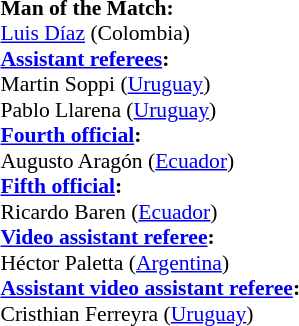<table width=50% style="font-size:90%">
<tr>
<td><br><strong>Man of the Match:</strong>
<br><a href='#'>Luis Díaz</a> (Colombia)<br><strong><a href='#'>Assistant referees</a>:</strong>
<br>Martin Soppi (<a href='#'>Uruguay</a>)
<br>Pablo Llarena (<a href='#'>Uruguay</a>)
<br><strong><a href='#'>Fourth official</a>:</strong>
<br>Augusto Aragón (<a href='#'>Ecuador</a>)
<br><strong><a href='#'>Fifth official</a>:</strong>
<br>Ricardo Baren (<a href='#'>Ecuador</a>)
<br><strong><a href='#'>Video assistant referee</a>:</strong>
<br>Héctor Paletta (<a href='#'>Argentina</a>)
<br><strong><a href='#'>Assistant video assistant referee</a>:</strong>
<br>Cristhian Ferreyra (<a href='#'>Uruguay</a>)</td>
</tr>
</table>
